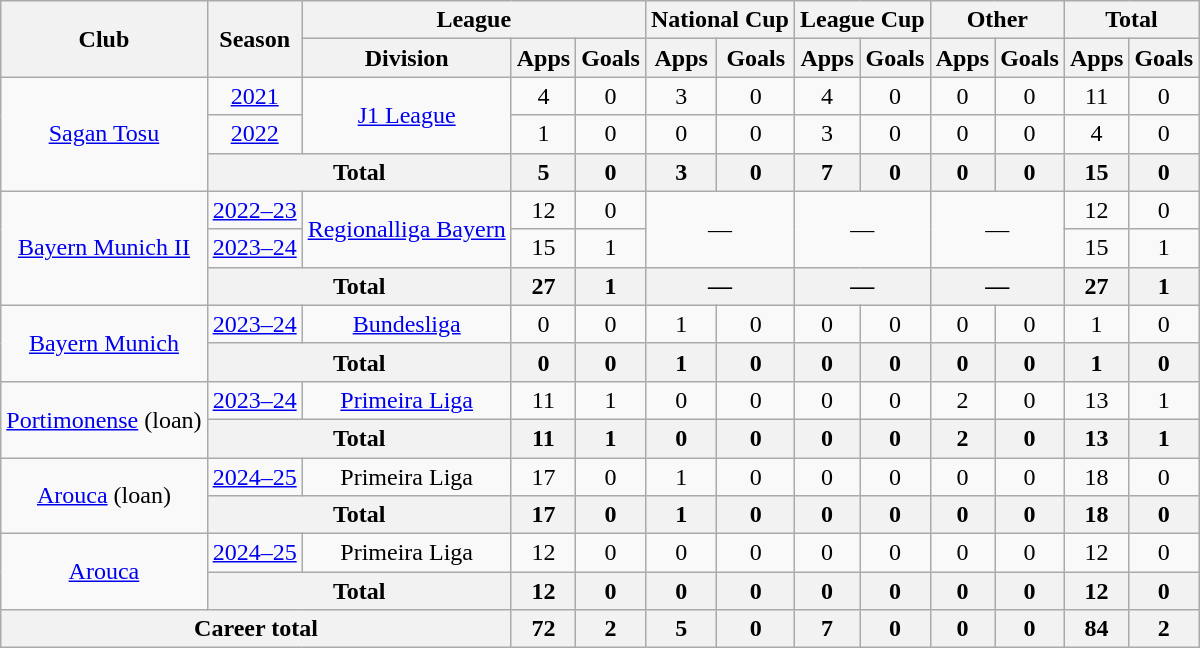<table class="wikitable" style="text-align: center">
<tr>
<th rowspan="2">Club</th>
<th rowspan="2">Season</th>
<th colspan="3">League</th>
<th colspan="2">National Cup</th>
<th colspan="2">League Cup</th>
<th colspan="2">Other</th>
<th colspan="2">Total</th>
</tr>
<tr>
<th>Division</th>
<th>Apps</th>
<th>Goals</th>
<th>Apps</th>
<th>Goals</th>
<th>Apps</th>
<th>Goals</th>
<th>Apps</th>
<th>Goals</th>
<th>Apps</th>
<th>Goals</th>
</tr>
<tr>
<td rowspan="3"><a href='#'>Sagan Tosu</a></td>
<td><a href='#'>2021</a></td>
<td rowspan="2"><a href='#'>J1 League</a></td>
<td>4</td>
<td>0</td>
<td>3</td>
<td>0</td>
<td>4</td>
<td>0</td>
<td>0</td>
<td>0</td>
<td>11</td>
<td>0</td>
</tr>
<tr>
<td><a href='#'>2022</a></td>
<td>1</td>
<td>0</td>
<td>0</td>
<td>0</td>
<td>3</td>
<td>0</td>
<td>0</td>
<td>0</td>
<td>4</td>
<td>0</td>
</tr>
<tr>
<th colspan=2>Total</th>
<th>5</th>
<th>0</th>
<th>3</th>
<th>0</th>
<th>7</th>
<th>0</th>
<th>0</th>
<th>0</th>
<th>15</th>
<th>0</th>
</tr>
<tr>
<td rowspan="3"><a href='#'>Bayern Munich II</a></td>
<td><a href='#'>2022–23</a></td>
<td rowspan="2"><a href='#'>Regionalliga Bayern</a></td>
<td>12</td>
<td>0</td>
<td colspan="2" rowspan="2">—</td>
<td colspan="2" rowspan="2">—</td>
<td colspan="2" rowspan="2">—</td>
<td>12</td>
<td>0</td>
</tr>
<tr>
<td><a href='#'>2023–24</a></td>
<td>15</td>
<td>1</td>
<td>15</td>
<td>1</td>
</tr>
<tr>
<th colspan="2">Total</th>
<th>27</th>
<th>1</th>
<th colspan="2">—</th>
<th colspan="2">—</th>
<th colspan="2">—</th>
<th>27</th>
<th>1</th>
</tr>
<tr>
<td rowspan="2"><a href='#'>Bayern Munich</a></td>
<td><a href='#'>2023–24</a></td>
<td><a href='#'>Bundesliga</a></td>
<td>0</td>
<td>0</td>
<td>1</td>
<td>0</td>
<td>0</td>
<td>0</td>
<td>0</td>
<td>0</td>
<td>1</td>
<td>0</td>
</tr>
<tr>
<th colspan="2">Total</th>
<th>0</th>
<th>0</th>
<th>1</th>
<th>0</th>
<th>0</th>
<th>0</th>
<th>0</th>
<th>0</th>
<th>1</th>
<th>0</th>
</tr>
<tr>
<td rowspan="2"><a href='#'>Portimonense</a> (loan)</td>
<td><a href='#'>2023–24</a></td>
<td><a href='#'>Primeira Liga</a></td>
<td>11</td>
<td>1</td>
<td>0</td>
<td>0</td>
<td>0</td>
<td>0</td>
<td>2</td>
<td>0</td>
<td>13</td>
<td>1</td>
</tr>
<tr>
<th colspan="2">Total</th>
<th>11</th>
<th>1</th>
<th>0</th>
<th>0</th>
<th>0</th>
<th>0</th>
<th>2</th>
<th>0</th>
<th>13</th>
<th>1</th>
</tr>
<tr>
<td rowspan="2"><a href='#'>Arouca</a> (loan)</td>
<td><a href='#'>2024–25</a></td>
<td>Primeira Liga</td>
<td>17</td>
<td>0</td>
<td>1</td>
<td>0</td>
<td>0</td>
<td>0</td>
<td>0</td>
<td>0</td>
<td>18</td>
<td>0</td>
</tr>
<tr>
<th colspan="2">Total</th>
<th>17</th>
<th>0</th>
<th>1</th>
<th>0</th>
<th>0</th>
<th>0</th>
<th>0</th>
<th>0</th>
<th>18</th>
<th>0</th>
</tr>
<tr>
<td rowspan="2"><a href='#'>Arouca</a></td>
<td><a href='#'>2024–25</a></td>
<td>Primeira Liga</td>
<td>12</td>
<td>0</td>
<td>0</td>
<td>0</td>
<td>0</td>
<td>0</td>
<td>0</td>
<td>0</td>
<td>12</td>
<td>0</td>
</tr>
<tr>
<th colspan="2">Total</th>
<th>12</th>
<th>0</th>
<th>0</th>
<th>0</th>
<th>0</th>
<th>0</th>
<th>0</th>
<th>0</th>
<th>12</th>
<th>0</th>
</tr>
<tr>
<th colspan="3">Career total</th>
<th>72</th>
<th>2</th>
<th>5</th>
<th>0</th>
<th>7</th>
<th>0</th>
<th>0</th>
<th>0</th>
<th>84</th>
<th>2</th>
</tr>
</table>
